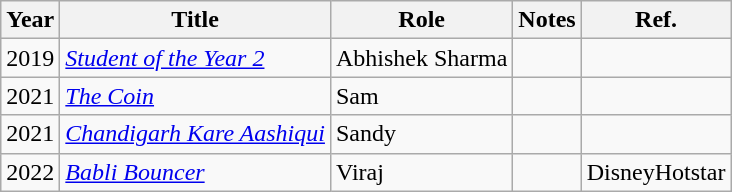<table class="wikitable sortable">
<tr>
<th text-align:center;">Year</th>
<th text-align:center;">Title</th>
<th text-align:center;">Role</th>
<th text-align:center;">Notes</th>
<th>Ref.</th>
</tr>
<tr>
<td>2019</td>
<td><em><a href='#'>Student of the Year 2</a></em></td>
<td>Abhishek Sharma</td>
<td></td>
<td></td>
</tr>
<tr>
<td>2021</td>
<td><em><a href='#'>The Coin</a></em></td>
<td>Sam</td>
<td></td>
<td></td>
</tr>
<tr>
<td>2021</td>
<td><em><a href='#'>Chandigarh Kare Aashiqui</a></em></td>
<td>Sandy</td>
<td></td>
<td></td>
</tr>
<tr>
<td>2022</td>
<td><em><a href='#'>Babli Bouncer</a></em></td>
<td>Viraj</td>
<td></td>
<td>DisneyHotstar</td>
</tr>
</table>
